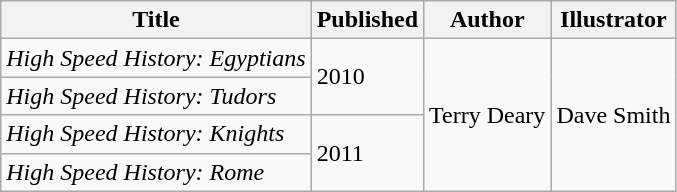<table class="wikitable">
<tr>
<th>Title</th>
<th>Published</th>
<th>Author</th>
<th>Illustrator</th>
</tr>
<tr>
<td><em>High Speed History: Egyptians</em></td>
<td rowspan="2">2010</td>
<td rowspan="4">Terry Deary</td>
<td rowspan="4">Dave Smith</td>
</tr>
<tr>
<td><em>High Speed History: Tudors</em></td>
</tr>
<tr>
<td><em>High Speed History: Knights</em></td>
<td rowspan="2">2011</td>
</tr>
<tr>
<td><em>High Speed History: Rome</em></td>
</tr>
</table>
